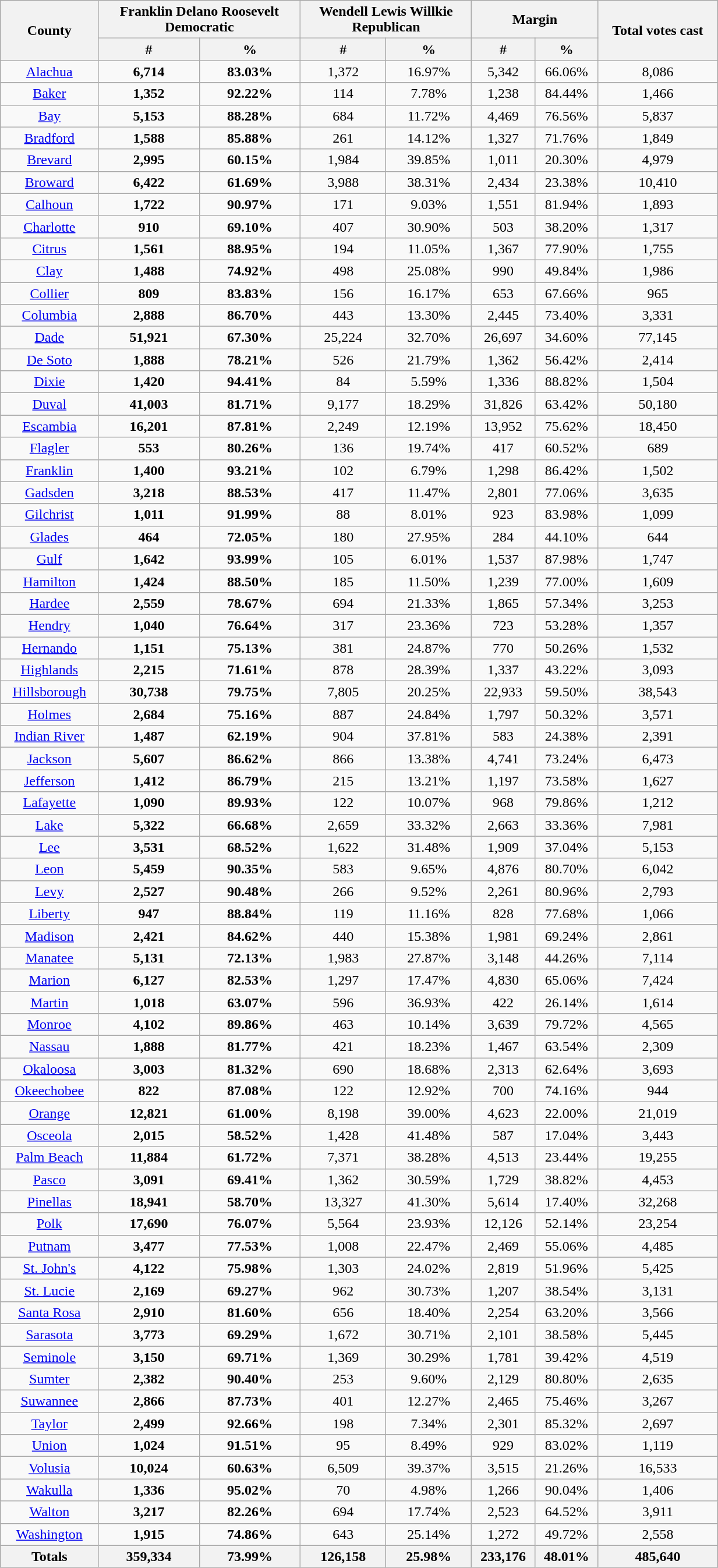<table width="65%"  class="wikitable sortable" style="text-align:center">
<tr>
<th style="text-align:center;" rowspan="2">County</th>
<th style="text-align:center;" colspan="2">Franklin Delano Roosevelt<br>Democratic</th>
<th style="text-align:center;" colspan="2">Wendell Lewis Willkie<br>Republican</th>
<th style="text-align:center;" colspan="2">Margin</th>
<th style="text-align:center;" rowspan="2">Total votes cast</th>
</tr>
<tr>
<th style="text-align:center;" data-sort-type="number">#</th>
<th style="text-align:center;" data-sort-type="number">%</th>
<th style="text-align:center;" data-sort-type="number">#</th>
<th style="text-align:center;" data-sort-type="number">%</th>
<th style="text-align:center;" data-sort-type="number">#</th>
<th style="text-align:center;" data-sort-type="number">%</th>
</tr>
<tr style="text-align:center;">
<td><a href='#'>Alachua</a></td>
<td><strong>6,714</strong></td>
<td><strong>83.03%</strong></td>
<td>1,372</td>
<td>16.97%</td>
<td>5,342</td>
<td>66.06%</td>
<td>8,086</td>
</tr>
<tr style="text-align:center;">
<td><a href='#'>Baker</a></td>
<td><strong>1,352</strong></td>
<td><strong>92.22%</strong></td>
<td>114</td>
<td>7.78%</td>
<td>1,238</td>
<td>84.44%</td>
<td>1,466</td>
</tr>
<tr style="text-align:center;">
<td><a href='#'>Bay</a></td>
<td><strong>5,153</strong></td>
<td><strong>88.28%</strong></td>
<td>684</td>
<td>11.72%</td>
<td>4,469</td>
<td>76.56%</td>
<td>5,837</td>
</tr>
<tr style="text-align:center;">
<td><a href='#'>Bradford</a></td>
<td><strong>1,588</strong></td>
<td><strong>85.88%</strong></td>
<td>261</td>
<td>14.12%</td>
<td>1,327</td>
<td>71.76%</td>
<td>1,849</td>
</tr>
<tr style="text-align:center;">
<td><a href='#'>Brevard</a></td>
<td><strong>2,995</strong></td>
<td><strong>60.15%</strong></td>
<td>1,984</td>
<td>39.85%</td>
<td>1,011</td>
<td>20.30%</td>
<td>4,979</td>
</tr>
<tr style="text-align:center;">
<td><a href='#'>Broward</a></td>
<td><strong>6,422</strong></td>
<td><strong>61.69%</strong></td>
<td>3,988</td>
<td>38.31%</td>
<td>2,434</td>
<td>23.38%</td>
<td>10,410</td>
</tr>
<tr style="text-align:center;">
<td><a href='#'>Calhoun</a></td>
<td><strong>1,722</strong></td>
<td><strong>90.97%</strong></td>
<td>171</td>
<td>9.03%</td>
<td>1,551</td>
<td>81.94%</td>
<td>1,893</td>
</tr>
<tr style="text-align:center;">
<td><a href='#'>Charlotte</a></td>
<td><strong>910</strong></td>
<td><strong>69.10%</strong></td>
<td>407</td>
<td>30.90%</td>
<td>503</td>
<td>38.20%</td>
<td>1,317</td>
</tr>
<tr style="text-align:center;">
<td><a href='#'>Citrus</a></td>
<td><strong>1,561</strong></td>
<td><strong>88.95%</strong></td>
<td>194</td>
<td>11.05%</td>
<td>1,367</td>
<td>77.90%</td>
<td>1,755</td>
</tr>
<tr style="text-align:center;">
<td><a href='#'>Clay</a></td>
<td><strong>1,488</strong></td>
<td><strong>74.92%</strong></td>
<td>498</td>
<td>25.08%</td>
<td>990</td>
<td>49.84%</td>
<td>1,986</td>
</tr>
<tr style="text-align:center;">
<td><a href='#'>Collier</a></td>
<td><strong>809</strong></td>
<td><strong>83.83%</strong></td>
<td>156</td>
<td>16.17%</td>
<td>653</td>
<td>67.66%</td>
<td>965</td>
</tr>
<tr style="text-align:center;">
<td><a href='#'>Columbia</a></td>
<td><strong>2,888</strong></td>
<td><strong>86.70%</strong></td>
<td>443</td>
<td>13.30%</td>
<td>2,445</td>
<td>73.40%</td>
<td>3,331</td>
</tr>
<tr style="text-align:center;">
<td><a href='#'>Dade</a></td>
<td><strong>51,921</strong></td>
<td><strong>67.30%</strong></td>
<td>25,224</td>
<td>32.70%</td>
<td>26,697</td>
<td>34.60%</td>
<td>77,145</td>
</tr>
<tr style="text-align:center;">
<td><a href='#'>De Soto</a></td>
<td><strong>1,888</strong></td>
<td><strong>78.21%</strong></td>
<td>526</td>
<td>21.79%</td>
<td>1,362</td>
<td>56.42%</td>
<td>2,414</td>
</tr>
<tr style="text-align:center;">
<td><a href='#'>Dixie</a></td>
<td><strong>1,420</strong></td>
<td><strong>94.41%</strong></td>
<td>84</td>
<td>5.59%</td>
<td>1,336</td>
<td>88.82%</td>
<td>1,504</td>
</tr>
<tr style="text-align:center;">
<td><a href='#'>Duval</a></td>
<td><strong>41,003</strong></td>
<td><strong>81.71%</strong></td>
<td>9,177</td>
<td>18.29%</td>
<td>31,826</td>
<td>63.42%</td>
<td>50,180</td>
</tr>
<tr style="text-align:center;">
<td><a href='#'>Escambia</a></td>
<td><strong>16,201</strong></td>
<td><strong>87.81%</strong></td>
<td>2,249</td>
<td>12.19%</td>
<td>13,952</td>
<td>75.62%</td>
<td>18,450</td>
</tr>
<tr style="text-align:center;">
<td><a href='#'>Flagler</a></td>
<td><strong>553</strong></td>
<td><strong>80.26%</strong></td>
<td>136</td>
<td>19.74%</td>
<td>417</td>
<td>60.52%</td>
<td>689</td>
</tr>
<tr style="text-align:center;">
<td><a href='#'>Franklin</a></td>
<td><strong>1,400</strong></td>
<td><strong>93.21%</strong></td>
<td>102</td>
<td>6.79%</td>
<td>1,298</td>
<td>86.42%</td>
<td>1,502</td>
</tr>
<tr style="text-align:center;">
<td><a href='#'>Gadsden</a></td>
<td><strong>3,218</strong></td>
<td><strong>88.53%</strong></td>
<td>417</td>
<td>11.47%</td>
<td>2,801</td>
<td>77.06%</td>
<td>3,635</td>
</tr>
<tr style="text-align:center;">
<td><a href='#'>Gilchrist</a></td>
<td><strong>1,011</strong></td>
<td><strong>91.99%</strong></td>
<td>88</td>
<td>8.01%</td>
<td>923</td>
<td>83.98%</td>
<td>1,099</td>
</tr>
<tr style="text-align:center;">
<td><a href='#'>Glades</a></td>
<td><strong>464</strong></td>
<td><strong>72.05%</strong></td>
<td>180</td>
<td>27.95%</td>
<td>284</td>
<td>44.10%</td>
<td>644</td>
</tr>
<tr style="text-align:center;">
<td><a href='#'>Gulf</a></td>
<td><strong>1,642</strong></td>
<td><strong>93.99%</strong></td>
<td>105</td>
<td>6.01%</td>
<td>1,537</td>
<td>87.98%</td>
<td>1,747</td>
</tr>
<tr style="text-align:center;">
<td><a href='#'>Hamilton</a></td>
<td><strong>1,424</strong></td>
<td><strong>88.50%</strong></td>
<td>185</td>
<td>11.50%</td>
<td>1,239</td>
<td>77.00%</td>
<td>1,609</td>
</tr>
<tr style="text-align:center;">
<td><a href='#'>Hardee</a></td>
<td><strong>2,559</strong></td>
<td><strong>78.67%</strong></td>
<td>694</td>
<td>21.33%</td>
<td>1,865</td>
<td>57.34%</td>
<td>3,253</td>
</tr>
<tr style="text-align:center;">
<td><a href='#'>Hendry</a></td>
<td><strong>1,040</strong></td>
<td><strong>76.64%</strong></td>
<td>317</td>
<td>23.36%</td>
<td>723</td>
<td>53.28%</td>
<td>1,357</td>
</tr>
<tr style="text-align:center;">
<td><a href='#'>Hernando</a></td>
<td><strong>1,151</strong></td>
<td><strong>75.13%</strong></td>
<td>381</td>
<td>24.87%</td>
<td>770</td>
<td>50.26%</td>
<td>1,532</td>
</tr>
<tr style="text-align:center;">
<td><a href='#'>Highlands</a></td>
<td><strong>2,215</strong></td>
<td><strong>71.61%</strong></td>
<td>878</td>
<td>28.39%</td>
<td>1,337</td>
<td>43.22%</td>
<td>3,093</td>
</tr>
<tr style="text-align:center;">
<td><a href='#'>Hillsborough</a></td>
<td><strong>30,738</strong></td>
<td><strong>79.75%</strong></td>
<td>7,805</td>
<td>20.25%</td>
<td>22,933</td>
<td>59.50%</td>
<td>38,543</td>
</tr>
<tr style="text-align:center;">
<td><a href='#'>Holmes</a></td>
<td><strong>2,684</strong></td>
<td><strong>75.16%</strong></td>
<td>887</td>
<td>24.84%</td>
<td>1,797</td>
<td>50.32%</td>
<td>3,571</td>
</tr>
<tr style="text-align:center;">
<td><a href='#'>Indian River</a></td>
<td><strong>1,487</strong></td>
<td><strong>62.19%</strong></td>
<td>904</td>
<td>37.81%</td>
<td>583</td>
<td>24.38%</td>
<td>2,391</td>
</tr>
<tr style="text-align:center;">
<td><a href='#'>Jackson</a></td>
<td><strong>5,607</strong></td>
<td><strong>86.62%</strong></td>
<td>866</td>
<td>13.38%</td>
<td>4,741</td>
<td>73.24%</td>
<td>6,473</td>
</tr>
<tr style="text-align:center;">
<td><a href='#'>Jefferson</a></td>
<td><strong>1,412</strong></td>
<td><strong>86.79%</strong></td>
<td>215</td>
<td>13.21%</td>
<td>1,197</td>
<td>73.58%</td>
<td>1,627</td>
</tr>
<tr style="text-align:center;">
<td><a href='#'>Lafayette</a></td>
<td><strong>1,090</strong></td>
<td><strong>89.93%</strong></td>
<td>122</td>
<td>10.07%</td>
<td>968</td>
<td>79.86%</td>
<td>1,212</td>
</tr>
<tr style="text-align:center;">
<td><a href='#'>Lake</a></td>
<td><strong>5,322</strong></td>
<td><strong>66.68%</strong></td>
<td>2,659</td>
<td>33.32%</td>
<td>2,663</td>
<td>33.36%</td>
<td>7,981</td>
</tr>
<tr style="text-align:center;">
<td><a href='#'>Lee</a></td>
<td><strong>3,531</strong></td>
<td><strong>68.52%</strong></td>
<td>1,622</td>
<td>31.48%</td>
<td>1,909</td>
<td>37.04%</td>
<td>5,153</td>
</tr>
<tr style="text-align:center;">
<td><a href='#'>Leon</a></td>
<td><strong>5,459</strong></td>
<td><strong>90.35%</strong></td>
<td>583</td>
<td>9.65%</td>
<td>4,876</td>
<td>80.70%</td>
<td>6,042</td>
</tr>
<tr style="text-align:center;">
<td><a href='#'>Levy</a></td>
<td><strong>2,527</strong></td>
<td><strong>90.48%</strong></td>
<td>266</td>
<td>9.52%</td>
<td>2,261</td>
<td>80.96%</td>
<td>2,793</td>
</tr>
<tr style="text-align:center;">
<td><a href='#'>Liberty</a></td>
<td><strong>947</strong></td>
<td><strong>88.84%</strong></td>
<td>119</td>
<td>11.16%</td>
<td>828</td>
<td>77.68%</td>
<td>1,066</td>
</tr>
<tr style="text-align:center;">
<td><a href='#'>Madison</a></td>
<td><strong>2,421</strong></td>
<td><strong>84.62%</strong></td>
<td>440</td>
<td>15.38%</td>
<td>1,981</td>
<td>69.24%</td>
<td>2,861</td>
</tr>
<tr style="text-align:center;">
<td><a href='#'>Manatee</a></td>
<td><strong>5,131</strong></td>
<td><strong>72.13%</strong></td>
<td>1,983</td>
<td>27.87%</td>
<td>3,148</td>
<td>44.26%</td>
<td>7,114</td>
</tr>
<tr style="text-align:center;">
<td><a href='#'>Marion</a></td>
<td><strong>6,127</strong></td>
<td><strong>82.53%</strong></td>
<td>1,297</td>
<td>17.47%</td>
<td>4,830</td>
<td>65.06%</td>
<td>7,424</td>
</tr>
<tr style="text-align:center;">
<td><a href='#'>Martin</a></td>
<td><strong>1,018</strong></td>
<td><strong>63.07%</strong></td>
<td>596</td>
<td>36.93%</td>
<td>422</td>
<td>26.14%</td>
<td>1,614</td>
</tr>
<tr style="text-align:center;">
<td><a href='#'>Monroe</a></td>
<td><strong>4,102</strong></td>
<td><strong>89.86%</strong></td>
<td>463</td>
<td>10.14%</td>
<td>3,639</td>
<td>79.72%</td>
<td>4,565</td>
</tr>
<tr style="text-align:center;">
<td><a href='#'>Nassau</a></td>
<td><strong>1,888</strong></td>
<td><strong>81.77%</strong></td>
<td>421</td>
<td>18.23%</td>
<td>1,467</td>
<td>63.54%</td>
<td>2,309</td>
</tr>
<tr style="text-align:center;">
<td><a href='#'>Okaloosa</a></td>
<td><strong>3,003</strong></td>
<td><strong>81.32%</strong></td>
<td>690</td>
<td>18.68%</td>
<td>2,313</td>
<td>62.64%</td>
<td>3,693</td>
</tr>
<tr style="text-align:center;">
<td><a href='#'>Okeechobee</a></td>
<td><strong>822</strong></td>
<td><strong>87.08%</strong></td>
<td>122</td>
<td>12.92%</td>
<td>700</td>
<td>74.16%</td>
<td>944</td>
</tr>
<tr style="text-align:center;">
<td><a href='#'>Orange</a></td>
<td><strong>12,821</strong></td>
<td><strong>61.00%</strong></td>
<td>8,198</td>
<td>39.00%</td>
<td>4,623</td>
<td>22.00%</td>
<td>21,019</td>
</tr>
<tr style="text-align:center;">
<td><a href='#'>Osceola</a></td>
<td><strong>2,015</strong></td>
<td><strong>58.52%</strong></td>
<td>1,428</td>
<td>41.48%</td>
<td>587</td>
<td>17.04%</td>
<td>3,443</td>
</tr>
<tr style="text-align:center;">
<td><a href='#'>Palm Beach</a></td>
<td><strong>11,884</strong></td>
<td><strong>61.72%</strong></td>
<td>7,371</td>
<td>38.28%</td>
<td>4,513</td>
<td>23.44%</td>
<td>19,255</td>
</tr>
<tr style="text-align:center;">
<td><a href='#'>Pasco</a></td>
<td><strong>3,091</strong></td>
<td><strong>69.41%</strong></td>
<td>1,362</td>
<td>30.59%</td>
<td>1,729</td>
<td>38.82%</td>
<td>4,453</td>
</tr>
<tr style="text-align:center;">
<td><a href='#'>Pinellas</a></td>
<td><strong>18,941</strong></td>
<td><strong>58.70%</strong></td>
<td>13,327</td>
<td>41.30%</td>
<td>5,614</td>
<td>17.40%</td>
<td>32,268</td>
</tr>
<tr style="text-align:center;">
<td><a href='#'>Polk</a></td>
<td><strong>17,690</strong></td>
<td><strong>76.07%</strong></td>
<td>5,564</td>
<td>23.93%</td>
<td>12,126</td>
<td>52.14%</td>
<td>23,254</td>
</tr>
<tr style="text-align:center;">
<td><a href='#'>Putnam</a></td>
<td><strong>3,477</strong></td>
<td><strong>77.53%</strong></td>
<td>1,008</td>
<td>22.47%</td>
<td>2,469</td>
<td>55.06%</td>
<td>4,485</td>
</tr>
<tr style="text-align:center;">
<td><a href='#'>St. John's</a></td>
<td><strong>4,122</strong></td>
<td><strong>75.98%</strong></td>
<td>1,303</td>
<td>24.02%</td>
<td>2,819</td>
<td>51.96%</td>
<td>5,425</td>
</tr>
<tr style="text-align:center;">
<td><a href='#'>St. Lucie</a></td>
<td><strong>2,169</strong></td>
<td><strong>69.27%</strong></td>
<td>962</td>
<td>30.73%</td>
<td>1,207</td>
<td>38.54%</td>
<td>3,131</td>
</tr>
<tr style="text-align:center;">
<td><a href='#'>Santa Rosa</a></td>
<td><strong>2,910</strong></td>
<td><strong>81.60%</strong></td>
<td>656</td>
<td>18.40%</td>
<td>2,254</td>
<td>63.20%</td>
<td>3,566</td>
</tr>
<tr style="text-align:center;">
<td><a href='#'>Sarasota</a></td>
<td><strong>3,773</strong></td>
<td><strong>69.29%</strong></td>
<td>1,672</td>
<td>30.71%</td>
<td>2,101</td>
<td>38.58%</td>
<td>5,445</td>
</tr>
<tr style="text-align:center;">
<td><a href='#'>Seminole</a></td>
<td><strong>3,150</strong></td>
<td><strong>69.71%</strong></td>
<td>1,369</td>
<td>30.29%</td>
<td>1,781</td>
<td>39.42%</td>
<td>4,519</td>
</tr>
<tr style="text-align:center;">
<td><a href='#'>Sumter</a></td>
<td><strong>2,382</strong></td>
<td><strong>90.40%</strong></td>
<td>253</td>
<td>9.60%</td>
<td>2,129</td>
<td>80.80%</td>
<td>2,635</td>
</tr>
<tr style="text-align:center;">
<td><a href='#'>Suwannee</a></td>
<td><strong>2,866</strong></td>
<td><strong>87.73%</strong></td>
<td>401</td>
<td>12.27%</td>
<td>2,465</td>
<td>75.46%</td>
<td>3,267</td>
</tr>
<tr style="text-align:center;">
<td><a href='#'>Taylor</a></td>
<td><strong>2,499</strong></td>
<td><strong>92.66%</strong></td>
<td>198</td>
<td>7.34%</td>
<td>2,301</td>
<td>85.32%</td>
<td>2,697</td>
</tr>
<tr style="text-align:center;">
<td><a href='#'>Union</a></td>
<td><strong>1,024</strong></td>
<td><strong>91.51%</strong></td>
<td>95</td>
<td>8.49%</td>
<td>929</td>
<td>83.02%</td>
<td>1,119</td>
</tr>
<tr style="text-align:center;">
<td><a href='#'>Volusia</a></td>
<td><strong>10,024</strong></td>
<td><strong>60.63%</strong></td>
<td>6,509</td>
<td>39.37%</td>
<td>3,515</td>
<td>21.26%</td>
<td>16,533</td>
</tr>
<tr style="text-align:center;">
<td><a href='#'>Wakulla</a></td>
<td><strong>1,336</strong></td>
<td><strong>95.02%</strong></td>
<td>70</td>
<td>4.98%</td>
<td>1,266</td>
<td>90.04%</td>
<td>1,406</td>
</tr>
<tr style="text-align:center;">
<td><a href='#'>Walton</a></td>
<td><strong>3,217</strong></td>
<td><strong>82.26%</strong></td>
<td>694</td>
<td>17.74%</td>
<td>2,523</td>
<td>64.52%</td>
<td>3,911</td>
</tr>
<tr style="text-align:center;">
<td><a href='#'>Washington</a></td>
<td><strong>1,915</strong></td>
<td><strong>74.86%</strong></td>
<td>643</td>
<td>25.14%</td>
<td>1,272</td>
<td>49.72%</td>
<td>2,558</td>
</tr>
<tr style="text-align:center;">
<th>Totals</th>
<th>359,334</th>
<th>73.99%</th>
<th>126,158</th>
<th>25.98%</th>
<th>233,176</th>
<th>48.01%</th>
<th>485,640</th>
</tr>
</table>
